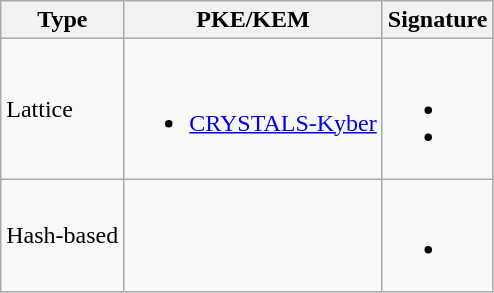<table class="wikitable">
<tr>
<th>Type</th>
<th>PKE/KEM</th>
<th>Signature</th>
</tr>
<tr>
<td>Lattice</td>
<td><br><ul><li><a href='#'>CRYSTALS-Kyber</a></li></ul></td>
<td><br><ul><li></li><li></li></ul></td>
</tr>
<tr>
<td>Hash-based</td>
<td></td>
<td><br><ul><li></li></ul></td>
</tr>
</table>
